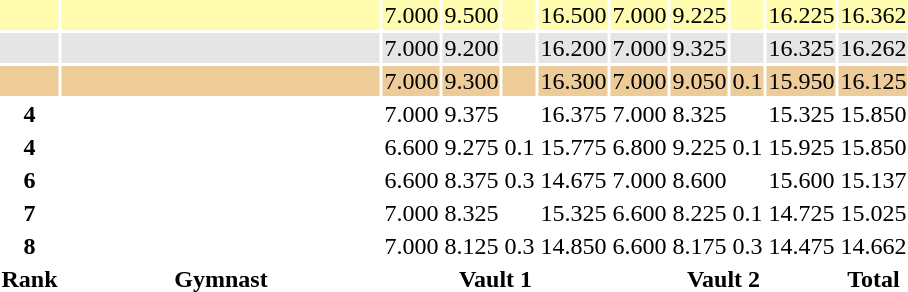<table>
<tr bgcolor=fffcaf>
<td></td>
<td align=left></td>
<td>7.000</td>
<td>9.500</td>
<td></td>
<td>16.500</td>
<td>7.000</td>
<td>9.225</td>
<td></td>
<td>16.225</td>
<td>16.362</td>
</tr>
<tr bgcolor=e5e5e5>
<td></td>
<td align=left></td>
<td>7.000</td>
<td>9.200</td>
<td></td>
<td>16.200</td>
<td>7.000</td>
<td>9.325</td>
<td></td>
<td>16.325</td>
<td>16.262</td>
</tr>
<tr bgcolor=eecc99>
<td></td>
<td align=left></td>
<td>7.000</td>
<td>9.300</td>
<td></td>
<td>16.300</td>
<td>7.000</td>
<td>9.050</td>
<td>0.1</td>
<td>15.950</td>
<td>16.125</td>
</tr>
<tr>
<th>4</th>
<td align=left></td>
<td>7.000</td>
<td>9.375</td>
<td></td>
<td>16.375</td>
<td>7.000</td>
<td>8.325</td>
<td></td>
<td>15.325</td>
<td>15.850</td>
</tr>
<tr>
<th>4</th>
<td align=left></td>
<td>6.600</td>
<td>9.275</td>
<td>0.1</td>
<td>15.775</td>
<td>6.800</td>
<td>9.225</td>
<td>0.1</td>
<td>15.925</td>
<td>15.850</td>
</tr>
<tr>
<th>6</th>
<td align=left></td>
<td>6.600</td>
<td>8.375</td>
<td>0.3</td>
<td>14.675</td>
<td>7.000</td>
<td>8.600</td>
<td></td>
<td>15.600</td>
<td>15.137</td>
</tr>
<tr>
<th>7</th>
<td align=left></td>
<td>7.000</td>
<td>8.325</td>
<td></td>
<td>15.325</td>
<td>6.600</td>
<td>8.225</td>
<td>0.1</td>
<td>14.725</td>
<td>15.025</td>
</tr>
<tr>
<th>8</th>
<td align=left></td>
<td>7.000</td>
<td>8.125</td>
<td>0.3</td>
<td>14.850</td>
<td>6.600</td>
<td>8.175</td>
<td>0.3</td>
<td>14.475</td>
<td>14.662</td>
</tr>
<tr class="sortbottom">
<th scope=col>Rank</th>
<th scope=col width="210">Gymnast</th>
<th scope=col colspan="4">Vault 1</th>
<th scope=col colspan="4">Vault 2</th>
<th scope=col>Total</th>
</tr>
</table>
